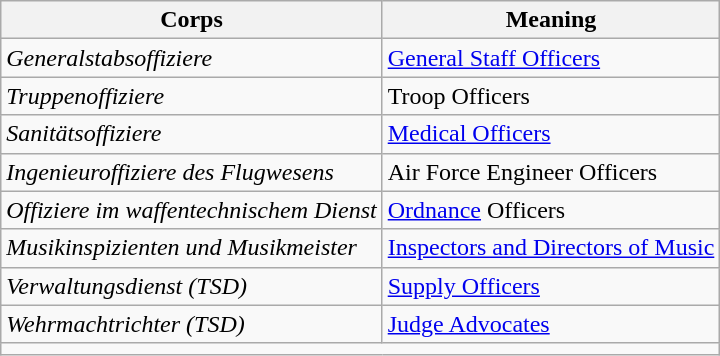<table class="wikitable">
<tr>
<th>Corps</th>
<th>Meaning</th>
</tr>
<tr>
<td><em>Generalstabsoffiziere </em></td>
<td><a href='#'>General Staff Officers</a></td>
</tr>
<tr>
<td><em>Truppenoffiziere</em></td>
<td>Troop Officers</td>
</tr>
<tr>
<td><em>Sanitätsoffiziere</em></td>
<td><a href='#'>Medical Officers</a></td>
</tr>
<tr>
<td><em>Ingenieuroffiziere des Flugwesens</em></td>
<td>Air Force Engineer Officers</td>
</tr>
<tr>
<td><em>Offiziere im waffentechnischem Dienst</em></td>
<td><a href='#'>Ordnance</a> Officers</td>
</tr>
<tr>
<td><em>Musikinspizienten und Musikmeister</em></td>
<td><a href='#'>Inspectors and Directors of Music</a></td>
</tr>
<tr>
<td><em>Verwaltungsdienst (TSD)</em></td>
<td><a href='#'>Supply Officers</a></td>
</tr>
<tr>
<td><em>Wehrmachtrichter (TSD)</em></td>
<td><a href='#'>Judge Advocates</a></td>
</tr>
<tr>
<td colspan=2></td>
</tr>
</table>
